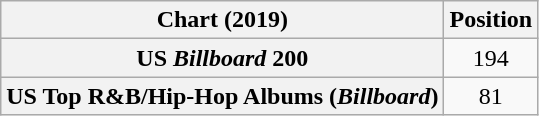<table class="wikitable plainrowheaders" style="text-align:center">
<tr>
<th scope="col">Chart (2019)</th>
<th scope="col">Position</th>
</tr>
<tr>
<th scope="row">US <em>Billboard</em> 200</th>
<td>194</td>
</tr>
<tr>
<th scope="row">US Top R&B/Hip-Hop Albums (<em>Billboard</em>)</th>
<td>81</td>
</tr>
</table>
